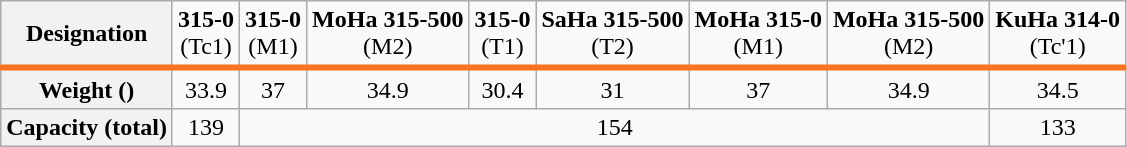<table class="wikitable" style="text-align:center">
<tr style="border-bottom: 4px solid #F77321">
<th>Designation</th>
<td><strong> 315-0</strong><br>(Tc1)</td>
<td><strong> 315-0</strong><br>(M1)</td>
<td><strong>MoHa 315-500</strong><br>(M2)</td>
<td><strong> 315-0</strong><br>(T1)</td>
<td><strong>SaHa 315-500</strong><br>(T2)</td>
<td><strong>MoHa 315-0</strong><br>(M1)</td>
<td><strong>MoHa 315-500</strong><br>(M2)</td>
<td><strong>KuHa 314-0</strong><br>(Tc'1)</td>
</tr>
<tr>
<th>Weight ()</th>
<td>33.9</td>
<td>37</td>
<td>34.9</td>
<td>30.4</td>
<td>31</td>
<td>37</td>
<td>34.9</td>
<td>34.5</td>
</tr>
<tr>
<th>Capacity (total)</th>
<td>139</td>
<td colspan="6">154</td>
<td>133</td>
</tr>
</table>
